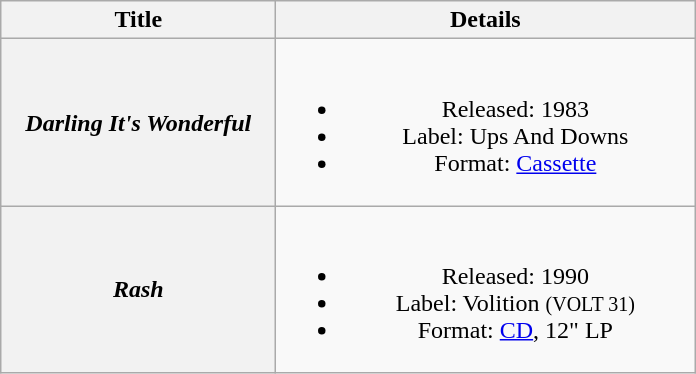<table class="wikitable plainrowheaders" style="text-align:center;" border="1">
<tr>
<th scope="col" rowspan="1" style="width:11em;">Title</th>
<th scope="col" rowspan="1" style="width:17em;">Details</th>
</tr>
<tr>
<th scope="row"><em>Darling It's Wonderful</em></th>
<td><br><ul><li>Released: 1983</li><li>Label: Ups And Downs</li><li>Format: <a href='#'>Cassette</a></li></ul></td>
</tr>
<tr>
<th scope="row"><em>Rash</em></th>
<td><br><ul><li>Released: 1990</li><li>Label: Volition <small>(VOLT 31)</small></li><li>Format: <a href='#'>CD</a>, 12" LP</li></ul></td>
</tr>
</table>
